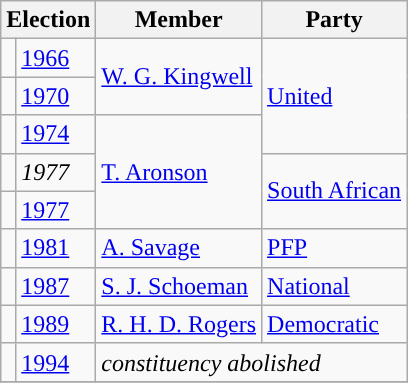<table class="wikitable">
<tr>
<th colspan="2">Election</th>
<th>Member</th>
<th>Party</th>
</tr>
<tr>
<td style="background-color: "></td>
<td><a href='#'>1966</a></td>
<td rowspan="2"><a href='#'>W. G. Kingwell</a></td>
<td rowspan="3"><a href='#'>United</a></td>
</tr>
<tr>
<td style="background-color: "></td>
<td><a href='#'>1970</a></td>
</tr>
<tr>
<td style="background-color: "></td>
<td><a href='#'>1974</a></td>
<td rowspan="3"><a href='#'>T. Aronson</a></td>
</tr>
<tr>
<td style="background-color: "></td>
<td><em>1977</em></td>
<td rowspan="2"><a href='#'>South African</a></td>
</tr>
<tr>
<td style="background-color: "></td>
<td><a href='#'>1977</a></td>
</tr>
<tr>
<td style="background-color: "></td>
<td><a href='#'>1981</a></td>
<td><a href='#'>A. Savage</a></td>
<td><a href='#'>PFP</a></td>
</tr>
<tr>
<td style="background-color: "></td>
<td><a href='#'>1987</a></td>
<td><a href='#'>S. J. Schoeman</a></td>
<td><a href='#'>National</a></td>
</tr>
<tr>
<td style="background-color: "></td>
<td><a href='#'>1989</a></td>
<td><a href='#'>R. H. D. Rogers</a></td>
<td><a href='#'>Democratic</a></td>
</tr>
<tr>
<td style="background-color: "></td>
<td><a href='#'>1994</a></td>
<td colspan="2"><em>constituency abolished</em></td>
</tr>
<tr>
</tr>
</table>
